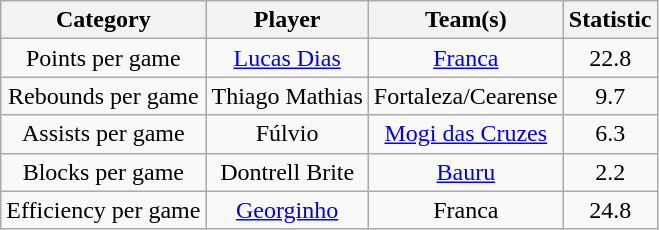<table class="wikitable" style="text-align:center">
<tr>
<th>Category</th>
<th>Player</th>
<th>Team(s)</th>
<th>Statistic</th>
</tr>
<tr>
<td>Points per game</td>
<td><a href='#'>Lucas Dias</a></td>
<td><a href='#'>Franca</a></td>
<td>22.8</td>
</tr>
<tr>
<td>Rebounds per game</td>
<td>Thiago Mathias</td>
<td>Fortaleza/Cearense</td>
<td>9.7</td>
</tr>
<tr>
<td>Assists per game</td>
<td>Fúlvio</td>
<td><a href='#'>Mogi das Cruzes</a></td>
<td>6.3</td>
</tr>
<tr>
<td>Blocks per game</td>
<td>Dontrell Brite</td>
<td><a href='#'>Bauru</a></td>
<td>2.2</td>
</tr>
<tr>
<td>Efficiency per game</td>
<td><a href='#'>Georginho</a></td>
<td>Franca</td>
<td>24.8</td>
</tr>
</table>
